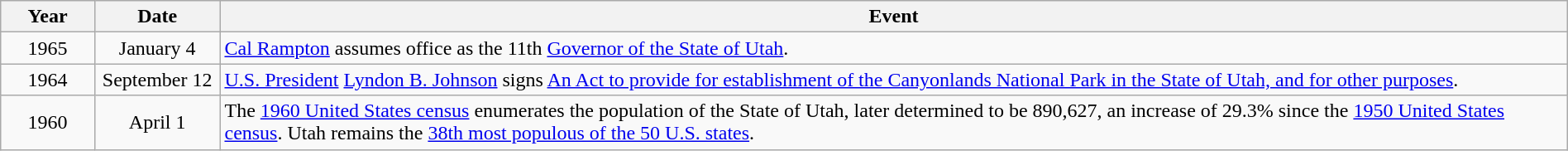<table class="wikitable" style="width:100%;">
<tr>
<th style="width:6%">Year</th>
<th style="width:8%">Date</th>
<th style="width:86%">Event</th>
</tr>
<tr>
<td align=center rowspan=1>1965</td>
<td align=center>January 4</td>
<td><a href='#'>Cal Rampton</a> assumes office as the 11th <a href='#'>Governor of the State of Utah</a>.</td>
</tr>
<tr>
<td align=center rowspan=1>1964</td>
<td align=center>September 12</td>
<td><a href='#'>U.S. President</a> <a href='#'>Lyndon B. Johnson</a> signs <a href='#'>An Act to provide for establishment of the Canyonlands National Park in the State of Utah, and for other purposes</a>.</td>
</tr>
<tr>
<td align=center rowspan=1>1960</td>
<td align=center>April 1</td>
<td>The <a href='#'>1960 United States census</a> enumerates the population of the State of Utah, later determined to be 890,627, an increase of 29.3% since the <a href='#'>1950 United States census</a>. Utah remains the <a href='#'>38th most populous of the 50 U.S. states</a>.</td>
</tr>
</table>
